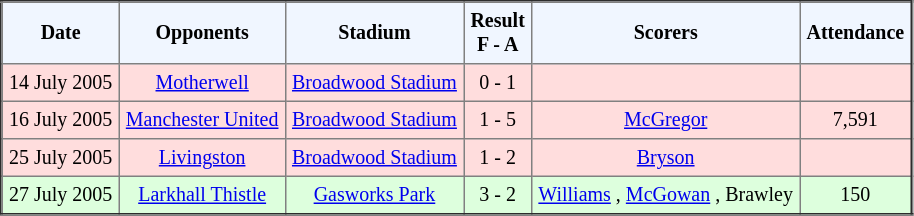<table border="2" cellpadding="4" style="border-collapse:collapse; text-align:center; font-size:smaller;">
<tr style="background:#f0f6ff;">
<th><strong>Date</strong></th>
<th><strong>Opponents</strong></th>
<th><strong>Stadium</strong></th>
<th><strong>Result<br>F - A</strong></th>
<th><strong>Scorers</strong></th>
<th><strong>Attendance</strong></th>
</tr>
<tr bgcolor="ffdddd">
<td>14 July 2005</td>
<td><a href='#'>Motherwell</a></td>
<td><a href='#'>Broadwood Stadium</a></td>
<td>0 - 1</td>
<td></td>
<td></td>
</tr>
<tr bgcolor="ffdddd">
<td>16 July 2005</td>
<td><a href='#'>Manchester United</a></td>
<td><a href='#'>Broadwood Stadium</a></td>
<td>1 - 5</td>
<td><a href='#'>McGregor</a> </td>
<td>7,591</td>
</tr>
<tr bgcolor="ffdddd">
<td>25 July 2005</td>
<td><a href='#'>Livingston</a></td>
<td><a href='#'>Broadwood Stadium</a></td>
<td>1 - 2</td>
<td><a href='#'>Bryson</a> </td>
<td></td>
</tr>
<tr bgcolor="ddffdd">
<td>27 July 2005</td>
<td><a href='#'>Larkhall Thistle</a></td>
<td><a href='#'>Gasworks Park</a></td>
<td>3 - 2</td>
<td><a href='#'>Williams</a> , <a href='#'>McGowan</a> , Brawley </td>
<td>150</td>
</tr>
</table>
